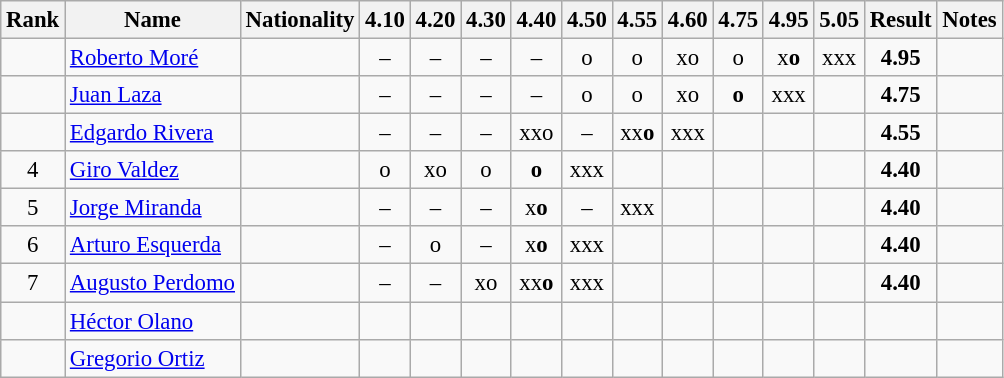<table class="wikitable sortable" style="text-align:center;font-size:95%">
<tr>
<th>Rank</th>
<th>Name</th>
<th>Nationality</th>
<th>4.10</th>
<th>4.20</th>
<th>4.30</th>
<th>4.40</th>
<th>4.50</th>
<th>4.55</th>
<th>4.60</th>
<th>4.75</th>
<th>4.95</th>
<th>5.05</th>
<th>Result</th>
<th>Notes</th>
</tr>
<tr>
<td></td>
<td align=left><a href='#'>Roberto Moré</a></td>
<td align=left></td>
<td>–</td>
<td>–</td>
<td>–</td>
<td>–</td>
<td>o</td>
<td>o</td>
<td>xo</td>
<td>o</td>
<td>x<strong>o</strong></td>
<td>xxx</td>
<td><strong>4.95</strong></td>
<td></td>
</tr>
<tr>
<td></td>
<td align=left><a href='#'>Juan Laza</a></td>
<td align=left></td>
<td>–</td>
<td>–</td>
<td>–</td>
<td>–</td>
<td>o</td>
<td>o</td>
<td>xo</td>
<td><strong>o</strong></td>
<td>xxx</td>
<td></td>
<td><strong>4.75</strong></td>
<td></td>
</tr>
<tr>
<td></td>
<td align=left><a href='#'>Edgardo Rivera</a></td>
<td align=left></td>
<td>–</td>
<td>–</td>
<td>–</td>
<td>xxo</td>
<td>–</td>
<td>xx<strong>o</strong></td>
<td>xxx</td>
<td></td>
<td></td>
<td></td>
<td><strong>4.55</strong></td>
<td></td>
</tr>
<tr>
<td>4</td>
<td align=left><a href='#'>Giro Valdez</a></td>
<td align=left></td>
<td>o</td>
<td>xo</td>
<td>o</td>
<td><strong>o</strong></td>
<td>xxx</td>
<td></td>
<td></td>
<td></td>
<td></td>
<td></td>
<td><strong>4.40</strong></td>
<td></td>
</tr>
<tr>
<td>5</td>
<td align=left><a href='#'>Jorge Miranda</a></td>
<td align=left></td>
<td>–</td>
<td>–</td>
<td>–</td>
<td>x<strong>o</strong></td>
<td>–</td>
<td>xxx</td>
<td></td>
<td></td>
<td></td>
<td></td>
<td><strong>4.40</strong></td>
<td></td>
</tr>
<tr>
<td>6</td>
<td align=left><a href='#'>Arturo Esquerda</a></td>
<td align=left></td>
<td>–</td>
<td>o</td>
<td>–</td>
<td>x<strong>o</strong></td>
<td>xxx</td>
<td></td>
<td></td>
<td></td>
<td></td>
<td></td>
<td><strong>4.40</strong></td>
<td></td>
</tr>
<tr>
<td>7</td>
<td align=left><a href='#'>Augusto Perdomo</a></td>
<td align=left></td>
<td>–</td>
<td>–</td>
<td>xo</td>
<td>xx<strong>o</strong></td>
<td>xxx</td>
<td></td>
<td></td>
<td></td>
<td></td>
<td></td>
<td><strong>4.40</strong></td>
<td></td>
</tr>
<tr>
<td></td>
<td align=left><a href='#'>Héctor Olano</a></td>
<td align=left></td>
<td></td>
<td></td>
<td></td>
<td></td>
<td></td>
<td></td>
<td></td>
<td></td>
<td></td>
<td></td>
<td></td>
<td></td>
</tr>
<tr>
<td></td>
<td align=left><a href='#'>Gregorio Ortiz</a></td>
<td align=left></td>
<td></td>
<td></td>
<td></td>
<td></td>
<td></td>
<td></td>
<td></td>
<td></td>
<td></td>
<td></td>
<td></td>
<td></td>
</tr>
</table>
